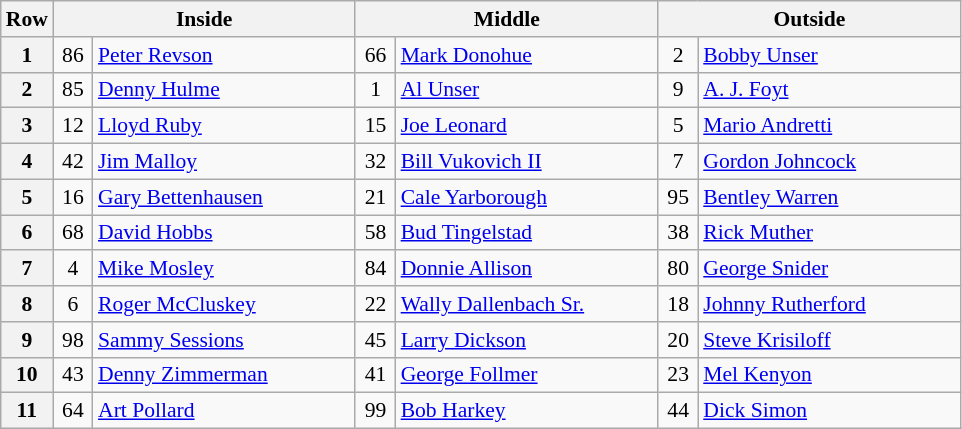<table class="wikitable" style="font-size: 90%;">
<tr>
<th>Row</th>
<th colspan=2 width="195">Inside</th>
<th colspan=2 width="195">Middle</th>
<th colspan=2 width="195">Outside</th>
</tr>
<tr>
<th>1</th>
<td align="center" width="20">86</td>
<td> <a href='#'>Peter Revson</a></td>
<td align="center" width="20">66</td>
<td> <a href='#'>Mark Donohue</a></td>
<td align="center" width="20">2</td>
<td> <a href='#'>Bobby Unser</a> </td>
</tr>
<tr>
<th>2</th>
<td align="center" width="20">85</td>
<td> <a href='#'>Denny Hulme</a></td>
<td align="center" width="20">1</td>
<td> <a href='#'>Al Unser</a> </td>
<td align="center" width="20">9</td>
<td> <a href='#'>A. J. Foyt</a> </td>
</tr>
<tr>
<th>3</th>
<td align="center" width="20">12</td>
<td> <a href='#'>Lloyd Ruby</a></td>
<td align="center" width="20">15</td>
<td> <a href='#'>Joe Leonard</a></td>
<td align="center" width="20">5</td>
<td> <a href='#'>Mario Andretti</a> </td>
</tr>
<tr>
<th>4</th>
<td align="center" width="20">42</td>
<td> <a href='#'>Jim Malloy</a></td>
<td align="center" width="20">32</td>
<td> <a href='#'>Bill Vukovich II</a></td>
<td align="center" width="20">7</td>
<td> <a href='#'>Gordon Johncock</a></td>
</tr>
<tr>
<th>5</th>
<td align="center" width="20">16</td>
<td> <a href='#'>Gary Bettenhausen</a></td>
<td align="center" width="20">21</td>
<td> <a href='#'>Cale Yarborough</a></td>
<td align="center" width="20">95</td>
<td> <a href='#'>Bentley Warren</a> </td>
</tr>
<tr>
<th>6</th>
<td align="center" width="20">68</td>
<td> <a href='#'>David Hobbs</a> </td>
<td align="center" width="20">58</td>
<td> <a href='#'>Bud Tingelstad</a></td>
<td align="center" width="20">38</td>
<td> <a href='#'>Rick Muther</a></td>
</tr>
<tr>
<th>7</th>
<td align="center" width="20">4</td>
<td> <a href='#'>Mike Mosley</a></td>
<td align="center" width="20">84</td>
<td> <a href='#'>Donnie Allison</a></td>
<td align="center" width="20">80</td>
<td> <a href='#'>George Snider</a></td>
</tr>
<tr>
<th>8</th>
<td align="center" width="20">6</td>
<td> <a href='#'>Roger McCluskey</a></td>
<td align="center" width="20">22</td>
<td> <a href='#'>Wally Dallenbach Sr.</a></td>
<td align="center" width="20">18</td>
<td> <a href='#'>Johnny Rutherford</a></td>
</tr>
<tr>
<th>9</th>
<td align="center" width="20">98</td>
<td> <a href='#'>Sammy Sessions</a></td>
<td align="center" width="20">45</td>
<td> <a href='#'>Larry Dickson</a></td>
<td align="center" width="20">20</td>
<td> <a href='#'>Steve Krisiloff</a> </td>
</tr>
<tr>
<th>10</th>
<td align="center" width="20">43</td>
<td> <a href='#'>Denny Zimmerman</a> </td>
<td align="center" width="20">41</td>
<td> <a href='#'>George Follmer</a></td>
<td align="center" width="20">23</td>
<td> <a href='#'>Mel Kenyon</a></td>
</tr>
<tr>
<th>11</th>
<td align="center" width="20">64</td>
<td> <a href='#'>Art Pollard</a></td>
<td align="center" width="20">99</td>
<td> <a href='#'>Bob Harkey</a></td>
<td align="center" width="20">44</td>
<td> <a href='#'>Dick Simon</a></td>
</tr>
</table>
